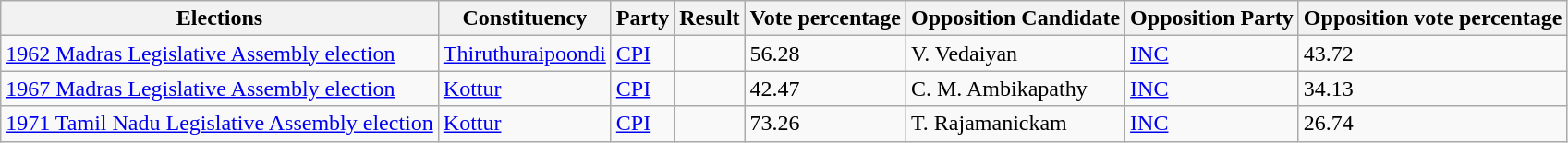<table class="wikitable sortable">
<tr>
<th>Elections</th>
<th>Constituency</th>
<th>Party</th>
<th>Result</th>
<th>Vote percentage</th>
<th>Opposition Candidate</th>
<th>Opposition Party</th>
<th>Opposition vote percentage</th>
</tr>
<tr>
<td><a href='#'>1962 Madras Legislative Assembly election</a></td>
<td><a href='#'>Thiruthuraipoondi</a></td>
<td><a href='#'>CPI</a></td>
<td></td>
<td>56.28</td>
<td>V. Vedaiyan</td>
<td><a href='#'>INC</a></td>
<td>43.72</td>
</tr>
<tr>
<td><a href='#'>1967 Madras Legislative Assembly election</a></td>
<td><a href='#'>Kottur</a></td>
<td><a href='#'>CPI</a></td>
<td></td>
<td>42.47</td>
<td>C. M. Ambikapathy</td>
<td><a href='#'>INC</a></td>
<td>34.13</td>
</tr>
<tr>
<td><a href='#'>1971 Tamil Nadu Legislative Assembly election</a></td>
<td><a href='#'>Kottur</a></td>
<td><a href='#'>CPI</a></td>
<td></td>
<td>73.26</td>
<td>T. Rajamanickam</td>
<td><a href='#'>INC</a></td>
<td>26.74</td>
</tr>
</table>
